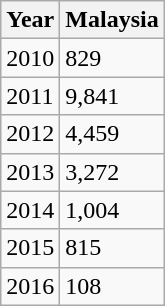<table class="wikitable">
<tr>
<th>Year</th>
<th>Malaysia</th>
</tr>
<tr>
<td>2010</td>
<td>829</td>
</tr>
<tr>
<td>2011</td>
<td>9,841</td>
</tr>
<tr>
<td>2012</td>
<td>4,459</td>
</tr>
<tr>
<td>2013</td>
<td>3,272</td>
</tr>
<tr>
<td>2014</td>
<td>1,004</td>
</tr>
<tr>
<td>2015</td>
<td>815</td>
</tr>
<tr>
<td>2016</td>
<td>108</td>
</tr>
</table>
